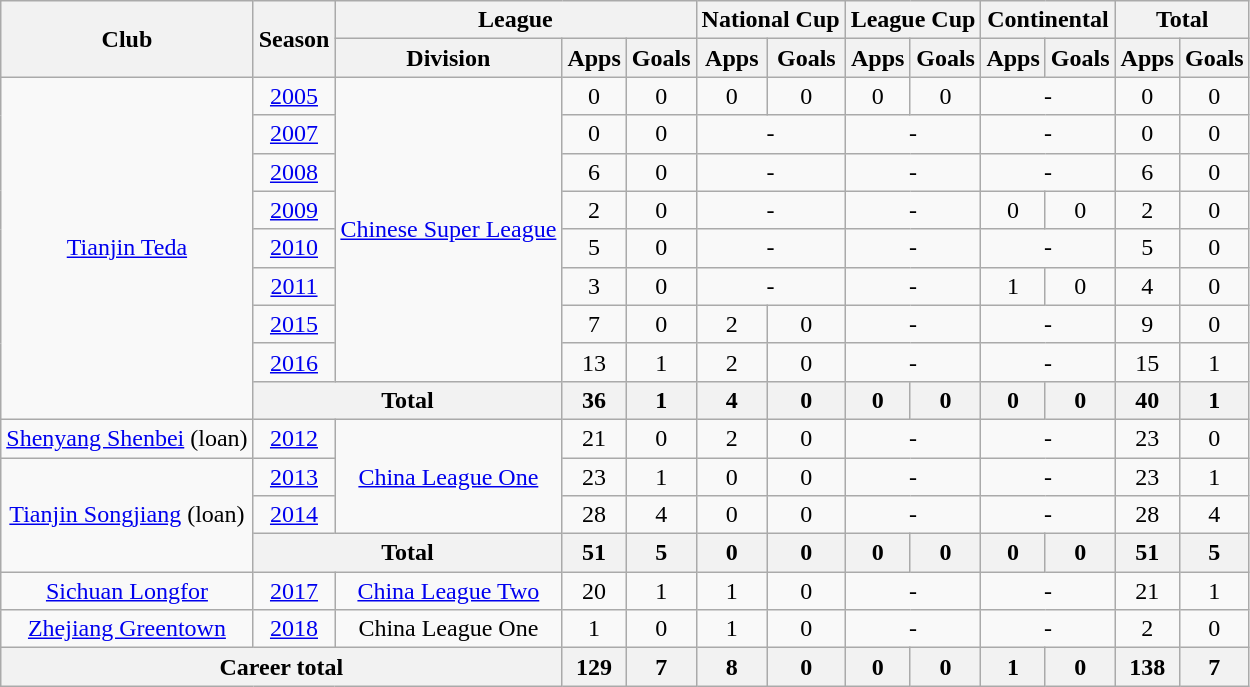<table class="wikitable" style="text-align: center">
<tr>
<th rowspan="2">Club</th>
<th rowspan="2">Season</th>
<th colspan="3">League</th>
<th colspan="2">National Cup</th>
<th colspan="2">League Cup</th>
<th colspan="2">Continental</th>
<th colspan="2">Total</th>
</tr>
<tr>
<th>Division</th>
<th>Apps</th>
<th>Goals</th>
<th>Apps</th>
<th>Goals</th>
<th>Apps</th>
<th>Goals</th>
<th>Apps</th>
<th>Goals</th>
<th>Apps</th>
<th>Goals</th>
</tr>
<tr>
<td rowspan=9><a href='#'>Tianjin Teda</a></td>
<td><a href='#'>2005</a></td>
<td rowspan=8><a href='#'>Chinese Super League</a></td>
<td>0</td>
<td>0</td>
<td>0</td>
<td>0</td>
<td>0</td>
<td>0</td>
<td colspan="2">-</td>
<td>0</td>
<td>0</td>
</tr>
<tr>
<td><a href='#'>2007</a></td>
<td>0</td>
<td>0</td>
<td colspan="2">-</td>
<td colspan="2">-</td>
<td colspan="2">-</td>
<td>0</td>
<td>0</td>
</tr>
<tr>
<td><a href='#'>2008</a></td>
<td>6</td>
<td>0</td>
<td colspan="2">-</td>
<td colspan="2">-</td>
<td colspan="2">-</td>
<td>6</td>
<td>0</td>
</tr>
<tr>
<td><a href='#'>2009</a></td>
<td>2</td>
<td>0</td>
<td colspan="2">-</td>
<td colspan="2">-</td>
<td>0</td>
<td>0</td>
<td>2</td>
<td>0</td>
</tr>
<tr>
<td><a href='#'>2010</a></td>
<td>5</td>
<td>0</td>
<td colspan="2">-</td>
<td colspan="2">-</td>
<td colspan="2">-</td>
<td>5</td>
<td>0</td>
</tr>
<tr>
<td><a href='#'>2011</a></td>
<td>3</td>
<td>0</td>
<td colspan="2">-</td>
<td colspan="2">-</td>
<td>1</td>
<td>0</td>
<td>4</td>
<td>0</td>
</tr>
<tr>
<td><a href='#'>2015</a></td>
<td>7</td>
<td>0</td>
<td>2</td>
<td>0</td>
<td colspan="2">-</td>
<td colspan="2">-</td>
<td>9</td>
<td>0</td>
</tr>
<tr>
<td><a href='#'>2016</a></td>
<td>13</td>
<td>1</td>
<td>2</td>
<td>0</td>
<td colspan="2">-</td>
<td colspan="2">-</td>
<td>15</td>
<td>1</td>
</tr>
<tr>
<th colspan=2>Total</th>
<th>36</th>
<th>1</th>
<th>4</th>
<th>0</th>
<th>0</th>
<th>0</th>
<th>0</th>
<th>0</th>
<th>40</th>
<th>1</th>
</tr>
<tr>
<td><a href='#'>Shenyang Shenbei</a> (loan)</td>
<td><a href='#'>2012</a></td>
<td rowspan="3"><a href='#'>China League One</a></td>
<td>21</td>
<td>0</td>
<td>2</td>
<td>0</td>
<td colspan="2">-</td>
<td colspan="2">-</td>
<td>23</td>
<td>0</td>
</tr>
<tr>
<td rowspan=3><a href='#'>Tianjin Songjiang</a> (loan)</td>
<td><a href='#'>2013</a></td>
<td>23</td>
<td>1</td>
<td>0</td>
<td>0</td>
<td colspan="2">-</td>
<td colspan="2">-</td>
<td>23</td>
<td>1</td>
</tr>
<tr>
<td><a href='#'>2014</a></td>
<td>28</td>
<td>4</td>
<td>0</td>
<td>0</td>
<td colspan="2">-</td>
<td colspan="2">-</td>
<td>28</td>
<td>4</td>
</tr>
<tr>
<th colspan=2>Total</th>
<th>51</th>
<th>5</th>
<th>0</th>
<th>0</th>
<th>0</th>
<th>0</th>
<th>0</th>
<th>0</th>
<th>51</th>
<th>5</th>
</tr>
<tr>
<td><a href='#'>Sichuan Longfor</a></td>
<td><a href='#'>2017</a></td>
<td><a href='#'>China League Two</a></td>
<td>20</td>
<td>1</td>
<td>1</td>
<td>0</td>
<td colspan="2">-</td>
<td colspan="2">-</td>
<td>21</td>
<td>1</td>
</tr>
<tr>
<td><a href='#'>Zhejiang Greentown</a></td>
<td><a href='#'>2018</a></td>
<td>China League One</td>
<td>1</td>
<td>0</td>
<td>1</td>
<td>0</td>
<td colspan="2">-</td>
<td colspan="2">-</td>
<td>2</td>
<td>0</td>
</tr>
<tr>
<th colspan=3>Career total</th>
<th>129</th>
<th>7</th>
<th>8</th>
<th>0</th>
<th>0</th>
<th>0</th>
<th>1</th>
<th>0</th>
<th>138</th>
<th>7</th>
</tr>
</table>
